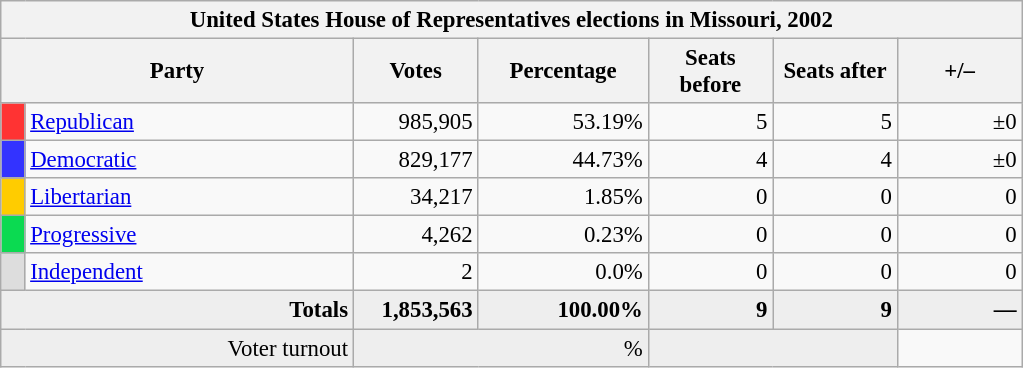<table class="wikitable" style="font-size: 95%;">
<tr>
<th colspan="7">United States House of Representatives elections in Missouri, 2002</th>
</tr>
<tr>
<th colspan=2 style="width: 15em">Party</th>
<th style="width: 5em">Votes</th>
<th style="width: 7em">Percentage</th>
<th style="width: 5em">Seats before</th>
<th style="width: 5em">Seats after</th>
<th style="width: 5em">+/–</th>
</tr>
<tr>
<th style="background-color:#FF3333; width: 3px"></th>
<td style="width: 130px"><a href='#'>Republican</a></td>
<td align="right">985,905</td>
<td align="right">53.19%</td>
<td align="right">5</td>
<td align="right">5</td>
<td align="right">±0</td>
</tr>
<tr>
<th style="background-color:#3333FF; width: 3px"></th>
<td style="width: 130px"><a href='#'>Democratic</a></td>
<td align="right">829,177</td>
<td align="right">44.73%</td>
<td align="right">4</td>
<td align="right">4</td>
<td align="right">±0</td>
</tr>
<tr>
<th style="background-color:#FFCC00; width: 3px"></th>
<td style="width: 130px"><a href='#'>Libertarian</a></td>
<td align="right">34,217</td>
<td align="right">1.85%</td>
<td align="right">0</td>
<td align="right">0</td>
<td align="right">0</td>
</tr>
<tr>
<th style="background-color:#0BDA51; width: 3px"></th>
<td style="width: 130px"><a href='#'>Progressive</a></td>
<td align="right">4,262</td>
<td align="right">0.23%</td>
<td align="right">0</td>
<td align="right">0</td>
<td align="right">0</td>
</tr>
<tr>
<th style="background-color:#DDDDDD; width: 3px"></th>
<td style="width: 130px"><a href='#'>Independent</a></td>
<td align="right">2</td>
<td align="right">0.0%</td>
<td align="right">0</td>
<td align="right">0</td>
<td align="right">0</td>
</tr>
<tr bgcolor="#EEEEEE">
<td colspan="2" align="right"><strong>Totals</strong></td>
<td align="right"><strong>1,853,563</strong></td>
<td align="right"><strong>100.00%</strong></td>
<td align="right"><strong>9</strong></td>
<td align="right"><strong>9</strong></td>
<td align="right"><strong>—</strong></td>
</tr>
<tr bgcolor="#EEEEEE">
<td colspan="2" align="right">Voter turnout</td>
<td colspan="2" align="right">%</td>
<td colspan="2" align="right"></td>
</tr>
</table>
